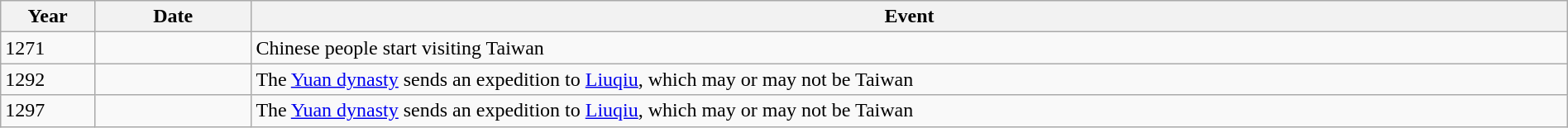<table class="wikitable" style="width:100%;">
<tr>
<th style="width:6%">Year</th>
<th style="width:10%">Date</th>
<th>Event</th>
</tr>
<tr>
<td>1271</td>
<td></td>
<td>Chinese people start visiting Taiwan</td>
</tr>
<tr>
<td>1292</td>
<td></td>
<td>The <a href='#'>Yuan dynasty</a> sends an expedition to <a href='#'>Liuqiu</a>, which may or may not be Taiwan</td>
</tr>
<tr>
<td>1297</td>
<td></td>
<td>The <a href='#'>Yuan dynasty</a> sends an expedition to <a href='#'>Liuqiu</a>, which may or may not be Taiwan</td>
</tr>
</table>
